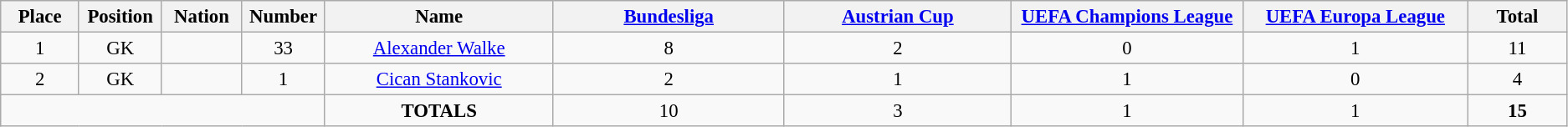<table class="wikitable" style="font-size: 95%; text-align: center;">
<tr>
<th width=60>Place</th>
<th width=60>Position</th>
<th width=60>Nation</th>
<th width=60>Number</th>
<th width=200>Name</th>
<th width=200><a href='#'>Bundesliga</a></th>
<th width=200><a href='#'>Austrian Cup</a></th>
<th width=200><a href='#'>UEFA Champions League</a></th>
<th width=200><a href='#'>UEFA Europa League</a></th>
<th width=80>Total</th>
</tr>
<tr>
<td>1</td>
<td>GK</td>
<td></td>
<td>33</td>
<td><a href='#'>Alexander Walke</a></td>
<td>8</td>
<td>2</td>
<td>0</td>
<td>1</td>
<td>11</td>
</tr>
<tr>
<td>2</td>
<td>GK</td>
<td></td>
<td>1</td>
<td><a href='#'>Cican Stankovic</a></td>
<td>2</td>
<td>1</td>
<td>1</td>
<td>0</td>
<td>4</td>
</tr>
<tr>
<td colspan="4"></td>
<td><strong>TOTALS</strong></td>
<td>10</td>
<td>3</td>
<td>1</td>
<td>1</td>
<td><strong>15</strong></td>
</tr>
</table>
